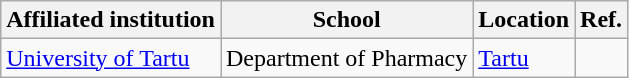<table class="wikitable sortable">
<tr>
<th>Affiliated institution</th>
<th>School</th>
<th>Location</th>
<th>Ref.</th>
</tr>
<tr>
<td><a href='#'>University of Tartu</a></td>
<td>Department of Pharmacy</td>
<td><a href='#'>Tartu</a></td>
<td></td>
</tr>
</table>
